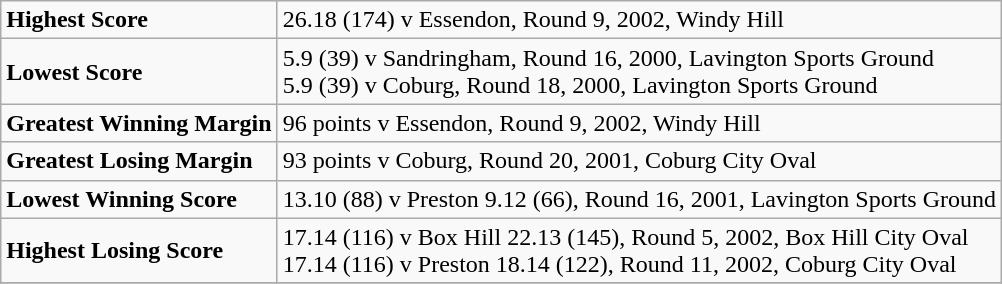<table class="wikitable">
<tr>
<td><strong>Highest Score</strong></td>
<td>26.18 (174) v Essendon, Round 9, 2002, Windy Hill</td>
</tr>
<tr>
<td><strong>Lowest Score</strong></td>
<td>5.9 (39) v Sandringham, Round 16, 2000, Lavington Sports Ground<br>5.9 (39) v Coburg, Round 18, 2000, Lavington Sports Ground</td>
</tr>
<tr>
<td><strong>Greatest Winning Margin</strong></td>
<td>96 points v Essendon, Round 9, 2002, Windy Hill</td>
</tr>
<tr>
<td><strong>Greatest Losing Margin</strong></td>
<td>93 points v Coburg, Round 20, 2001, Coburg City Oval</td>
</tr>
<tr>
<td><strong>Lowest Winning Score</strong></td>
<td>13.10 (88) v Preston 9.12 (66), Round 16, 2001, Lavington Sports Ground</td>
</tr>
<tr>
<td><strong>Highest Losing Score</strong></td>
<td>17.14 (116) v Box Hill 22.13 (145), Round 5, 2002, Box Hill City Oval<br>17.14 (116) v Preston 18.14 (122), Round 11, 2002, Coburg City Oval</td>
</tr>
<tr>
</tr>
</table>
